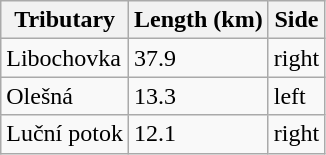<table class="wikitable">
<tr>
<th>Tributary</th>
<th>Length (km)</th>
<th>Side</th>
</tr>
<tr>
<td>Libochovka</td>
<td>37.9</td>
<td>right</td>
</tr>
<tr>
<td>Olešná</td>
<td>13.3</td>
<td>left</td>
</tr>
<tr>
<td>Luční potok</td>
<td>12.1</td>
<td>right</td>
</tr>
</table>
